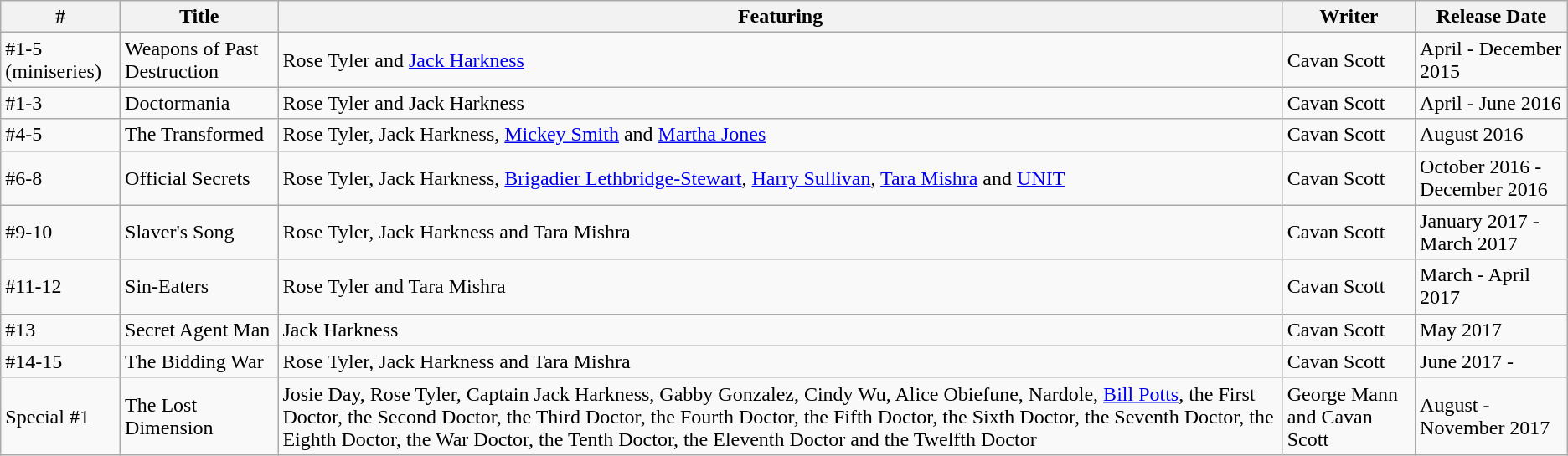<table class="wikitable">
<tr>
<th>#</th>
<th>Title</th>
<th>Featuring</th>
<th>Writer</th>
<th>Release Date</th>
</tr>
<tr>
<td>#1-5 (miniseries)</td>
<td>Weapons of Past Destruction</td>
<td>Rose Tyler and <a href='#'>Jack Harkness</a></td>
<td>Cavan Scott</td>
<td>April - December 2015</td>
</tr>
<tr>
<td>#1-3</td>
<td>Doctormania</td>
<td>Rose Tyler  and Jack Harkness</td>
<td>Cavan Scott</td>
<td>April - June 2016</td>
</tr>
<tr>
<td>#4-5</td>
<td>The Transformed</td>
<td>Rose Tyler,  Jack Harkness, <a href='#'>Mickey Smith</a> and <a href='#'>Martha Jones</a></td>
<td>Cavan Scott</td>
<td>August  2016</td>
</tr>
<tr>
<td>#6-8</td>
<td>Official Secrets</td>
<td>Rose Tyler, Jack Harkness, <a href='#'>Brigadier Lethbridge-Stewart</a>, <a href='#'>Harry Sullivan</a>, <a href='#'>Tara Mishra</a> and <a href='#'>UNIT</a></td>
<td>Cavan Scott</td>
<td>October 2016 - December 2016</td>
</tr>
<tr>
<td>#9-10</td>
<td>Slaver's Song</td>
<td>Rose Tyler, Jack Harkness and Tara Mishra</td>
<td>Cavan Scott</td>
<td>January 2017 - March 2017</td>
</tr>
<tr>
<td>#11-12</td>
<td>Sin-Eaters</td>
<td>Rose Tyler and Tara Mishra</td>
<td>Cavan Scott</td>
<td>March - April 2017</td>
</tr>
<tr>
<td>#13</td>
<td>Secret Agent Man</td>
<td>Jack Harkness</td>
<td>Cavan Scott</td>
<td>May 2017</td>
</tr>
<tr>
<td>#14-15</td>
<td>The Bidding War</td>
<td>Rose Tyler, Jack Harkness and Tara Mishra</td>
<td>Cavan Scott</td>
<td>June 2017 -</td>
</tr>
<tr>
<td>Special #1</td>
<td>The Lost Dimension</td>
<td>Josie Day, Rose Tyler, Captain Jack Harkness, Gabby Gonzalez, Cindy Wu, Alice Obiefune, Nardole, <a href='#'>Bill Potts</a>, the First Doctor, the Second Doctor, the Third Doctor, the Fourth Doctor, the Fifth Doctor, the Sixth Doctor, the Seventh Doctor, the Eighth Doctor, the War Doctor, the Tenth Doctor, the Eleventh Doctor and the Twelfth Doctor</td>
<td>George Mann and Cavan Scott</td>
<td>August  - November 2017</td>
</tr>
</table>
